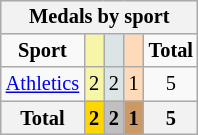<table class="wikitable" style="font-size:85%; float:right;">
<tr style="background:#efefef;">
<th colspan=7><strong>Medals by sport</strong></th>
</tr>
<tr align=center>
<td><strong>Sport</strong></td>
<td style="background:#f7f6a8;"></td>
<td style="background:#dce5e5;"></td>
<td style="background:#ffdab9;"></td>
<td><strong>Total</strong></td>
</tr>
<tr align=center>
<td><a href='#'>Athletics</a></td>
<td style="background:#f7f6a8;">2</td>
<td style="background:#dce5e5;">2</td>
<td style="background:#ffdab9;">1</td>
<td>5</td>
</tr>
<tr align=center>
<th><strong>Total</strong></th>
<th style="background:gold;"><strong>2</strong></th>
<th style="background:silver;"><strong>2</strong></th>
<th style="background:#c96;"><strong>1</strong></th>
<th><strong>5</strong></th>
</tr>
</table>
